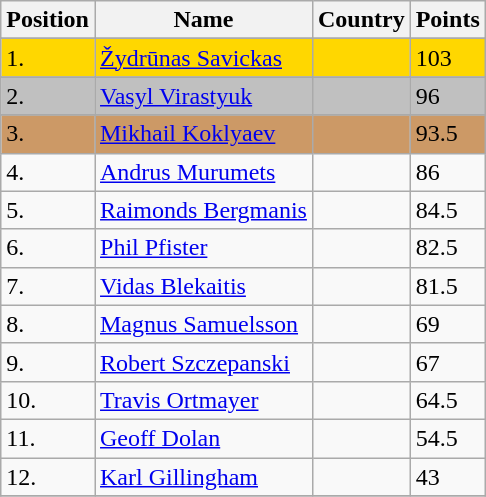<table class="wikitable">
<tr>
<th>Position</th>
<th>Name</th>
<th>Country</th>
<th>Points</th>
</tr>
<tr>
</tr>
<tr style="background:gold;">
<td>1.</td>
<td><a href='#'>Žydrūnas Savickas</a></td>
<td></td>
<td>103</td>
</tr>
<tr>
</tr>
<tr style="background:silver;">
<td>2.</td>
<td><a href='#'>Vasyl Virastyuk</a></td>
<td></td>
<td>96</td>
</tr>
<tr>
</tr>
<tr style="background:#c96;">
<td>3.</td>
<td><a href='#'>Mikhail Koklyaev</a></td>
<td></td>
<td>93.5</td>
</tr>
<tr>
<td>4.</td>
<td><a href='#'>Andrus Murumets</a></td>
<td></td>
<td>86</td>
</tr>
<tr>
<td>5.</td>
<td><a href='#'>Raimonds Bergmanis</a></td>
<td></td>
<td>84.5</td>
</tr>
<tr>
<td>6.</td>
<td><a href='#'>Phil Pfister</a></td>
<td></td>
<td>82.5</td>
</tr>
<tr>
<td>7.</td>
<td><a href='#'>Vidas Blekaitis</a></td>
<td></td>
<td>81.5</td>
</tr>
<tr>
<td>8.</td>
<td><a href='#'>Magnus Samuelsson</a></td>
<td></td>
<td>69</td>
</tr>
<tr>
<td>9.</td>
<td><a href='#'>Robert Szczepanski</a></td>
<td></td>
<td>67</td>
</tr>
<tr>
<td>10.</td>
<td><a href='#'>Travis Ortmayer</a></td>
<td></td>
<td>64.5</td>
</tr>
<tr>
<td>11.</td>
<td><a href='#'>Geoff Dolan</a></td>
<td></td>
<td>54.5</td>
</tr>
<tr>
<td>12.</td>
<td><a href='#'>Karl Gillingham</a></td>
<td></td>
<td>43</td>
</tr>
<tr>
</tr>
</table>
